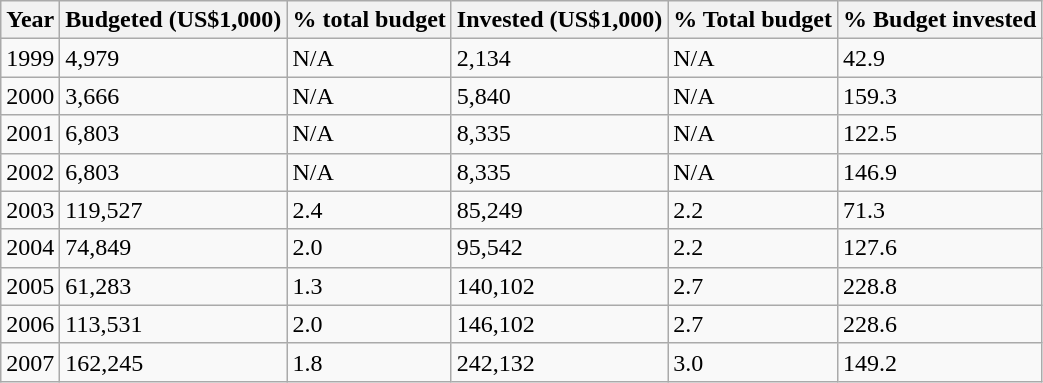<table class="wikitable">
<tr>
<th>Year</th>
<th>Budgeted (US$1,000)</th>
<th>% total budget</th>
<th>Invested (US$1,000)</th>
<th>% Total budget</th>
<th>% Budget invested</th>
</tr>
<tr>
<td>1999</td>
<td>4,979</td>
<td>N/A</td>
<td>2,134</td>
<td>N/A</td>
<td>42.9</td>
</tr>
<tr>
<td>2000</td>
<td>3,666</td>
<td>N/A</td>
<td>5,840</td>
<td>N/A</td>
<td>159.3</td>
</tr>
<tr>
<td>2001</td>
<td>6,803</td>
<td>N/A</td>
<td>8,335</td>
<td>N/A</td>
<td>122.5</td>
</tr>
<tr>
<td>2002</td>
<td>6,803</td>
<td>N/A</td>
<td>8,335</td>
<td>N/A</td>
<td>146.9</td>
</tr>
<tr>
<td>2003</td>
<td>119,527</td>
<td>2.4</td>
<td>85,249</td>
<td>2.2</td>
<td>71.3</td>
</tr>
<tr>
<td>2004</td>
<td>74,849</td>
<td>2.0</td>
<td>95,542</td>
<td>2.2</td>
<td>127.6</td>
</tr>
<tr>
<td>2005</td>
<td>61,283</td>
<td>1.3</td>
<td>140,102</td>
<td>2.7</td>
<td>228.8</td>
</tr>
<tr>
<td>2006</td>
<td>113,531</td>
<td>2.0</td>
<td>146,102</td>
<td>2.7</td>
<td>228.6</td>
</tr>
<tr>
<td>2007</td>
<td>162,245</td>
<td>1.8</td>
<td>242,132</td>
<td>3.0</td>
<td>149.2</td>
</tr>
</table>
